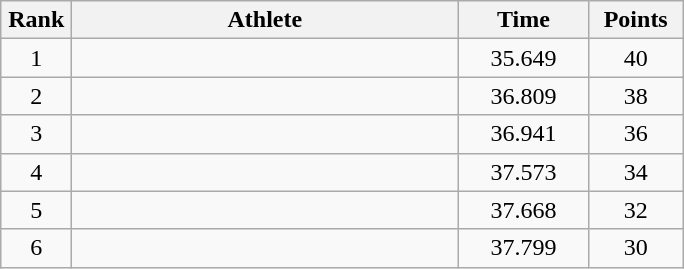<table class=wikitable style="text-align:center">
<tr>
<th width=40>Rank</th>
<th width=250>Athlete</th>
<th width=80>Time</th>
<th width=55>Points</th>
</tr>
<tr>
<td>1</td>
<td align=left></td>
<td>35.649</td>
<td>40</td>
</tr>
<tr>
<td>2</td>
<td align=left></td>
<td>36.809</td>
<td>38</td>
</tr>
<tr>
<td>3</td>
<td align=left></td>
<td>36.941</td>
<td>36</td>
</tr>
<tr>
<td>4</td>
<td align=left></td>
<td>37.573</td>
<td>34</td>
</tr>
<tr>
<td>5</td>
<td align=left></td>
<td>37.668</td>
<td>32</td>
</tr>
<tr>
<td>6</td>
<td align=left></td>
<td>37.799</td>
<td>30</td>
</tr>
</table>
